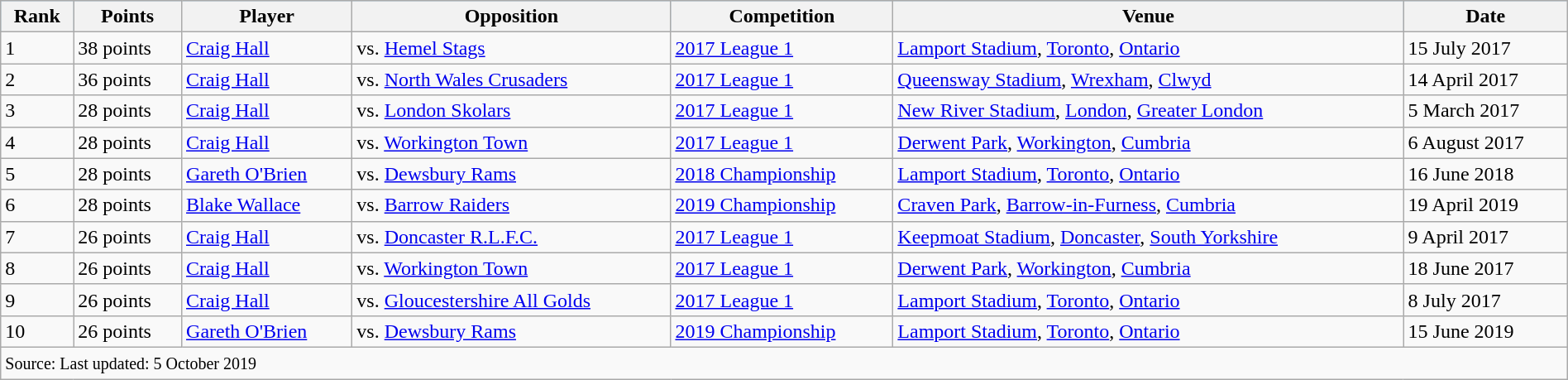<table class="wikitable" style="width:100%;">
<tr style="background:#87cefa;">
<th>Rank</th>
<th>Points</th>
<th>Player</th>
<th>Opposition</th>
<th>Competition</th>
<th>Venue</th>
<th>Date</th>
</tr>
<tr>
<td>1</td>
<td>38 points</td>
<td> <a href='#'>Craig Hall</a></td>
<td>vs. <a href='#'>Hemel Stags</a></td>
<td><a href='#'>2017 League 1</a></td>
<td> <a href='#'>Lamport Stadium</a>, <a href='#'>Toronto</a>, <a href='#'>Ontario</a></td>
<td>15 July 2017</td>
</tr>
<tr>
<td>2</td>
<td>36 points</td>
<td> <a href='#'>Craig Hall</a></td>
<td>vs. <a href='#'>North Wales Crusaders</a></td>
<td><a href='#'>2017 League 1</a></td>
<td> <a href='#'>Queensway Stadium</a>, <a href='#'>Wrexham</a>, <a href='#'>Clwyd</a></td>
<td>14 April 2017</td>
</tr>
<tr>
<td>3</td>
<td>28 points</td>
<td> <a href='#'>Craig Hall</a></td>
<td>vs. <a href='#'>London Skolars</a></td>
<td><a href='#'>2017 League 1</a></td>
<td> <a href='#'>New River Stadium</a>, <a href='#'>London</a>, <a href='#'>Greater London</a></td>
<td>5 March 2017</td>
</tr>
<tr>
<td>4</td>
<td>28 points</td>
<td> <a href='#'>Craig Hall</a></td>
<td>vs. <a href='#'>Workington Town</a></td>
<td><a href='#'>2017 League 1</a></td>
<td> <a href='#'>Derwent Park</a>, <a href='#'>Workington</a>, <a href='#'>Cumbria</a></td>
<td>6 August 2017</td>
</tr>
<tr>
<td>5</td>
<td>28 points</td>
<td> <a href='#'>Gareth O'Brien</a></td>
<td>vs. <a href='#'>Dewsbury Rams</a></td>
<td><a href='#'>2018 Championship</a></td>
<td> <a href='#'>Lamport Stadium</a>, <a href='#'>Toronto</a>, <a href='#'>Ontario</a></td>
<td>16 June 2018</td>
</tr>
<tr>
<td>6</td>
<td>28 points</td>
<td> <a href='#'>Blake Wallace</a></td>
<td>vs. <a href='#'>Barrow Raiders</a></td>
<td><a href='#'>2019 Championship</a></td>
<td> <a href='#'>Craven Park</a>, <a href='#'>Barrow-in-Furness</a>, <a href='#'>Cumbria</a></td>
<td>19 April 2019</td>
</tr>
<tr>
<td>7</td>
<td>26 points</td>
<td> <a href='#'>Craig Hall</a></td>
<td>vs. <a href='#'>Doncaster R.L.F.C.</a></td>
<td><a href='#'>2017 League 1</a></td>
<td> <a href='#'>Keepmoat Stadium</a>, <a href='#'>Doncaster</a>, <a href='#'>South Yorkshire</a></td>
<td>9 April 2017</td>
</tr>
<tr>
<td>8</td>
<td>26 points</td>
<td> <a href='#'>Craig Hall</a></td>
<td>vs. <a href='#'>Workington Town</a></td>
<td><a href='#'>2017 League 1</a></td>
<td> <a href='#'>Derwent Park</a>, <a href='#'>Workington</a>, <a href='#'>Cumbria</a></td>
<td>18 June 2017</td>
</tr>
<tr>
<td>9</td>
<td>26 points</td>
<td> <a href='#'>Craig Hall</a></td>
<td>vs. <a href='#'>Gloucestershire All Golds</a></td>
<td><a href='#'>2017 League 1</a></td>
<td> <a href='#'>Lamport Stadium</a>, <a href='#'>Toronto</a>, <a href='#'>Ontario</a></td>
<td>8 July 2017</td>
</tr>
<tr>
<td>10</td>
<td>26 points</td>
<td> <a href='#'>Gareth O'Brien</a></td>
<td>vs. <a href='#'>Dewsbury Rams</a></td>
<td><a href='#'>2019 Championship</a></td>
<td> <a href='#'>Lamport Stadium</a>, <a href='#'>Toronto</a>, <a href='#'>Ontario</a></td>
<td>15 June 2019</td>
</tr>
<tr>
<td colspan=7><small>Source: Last updated: 5 October 2019</small></td>
</tr>
</table>
